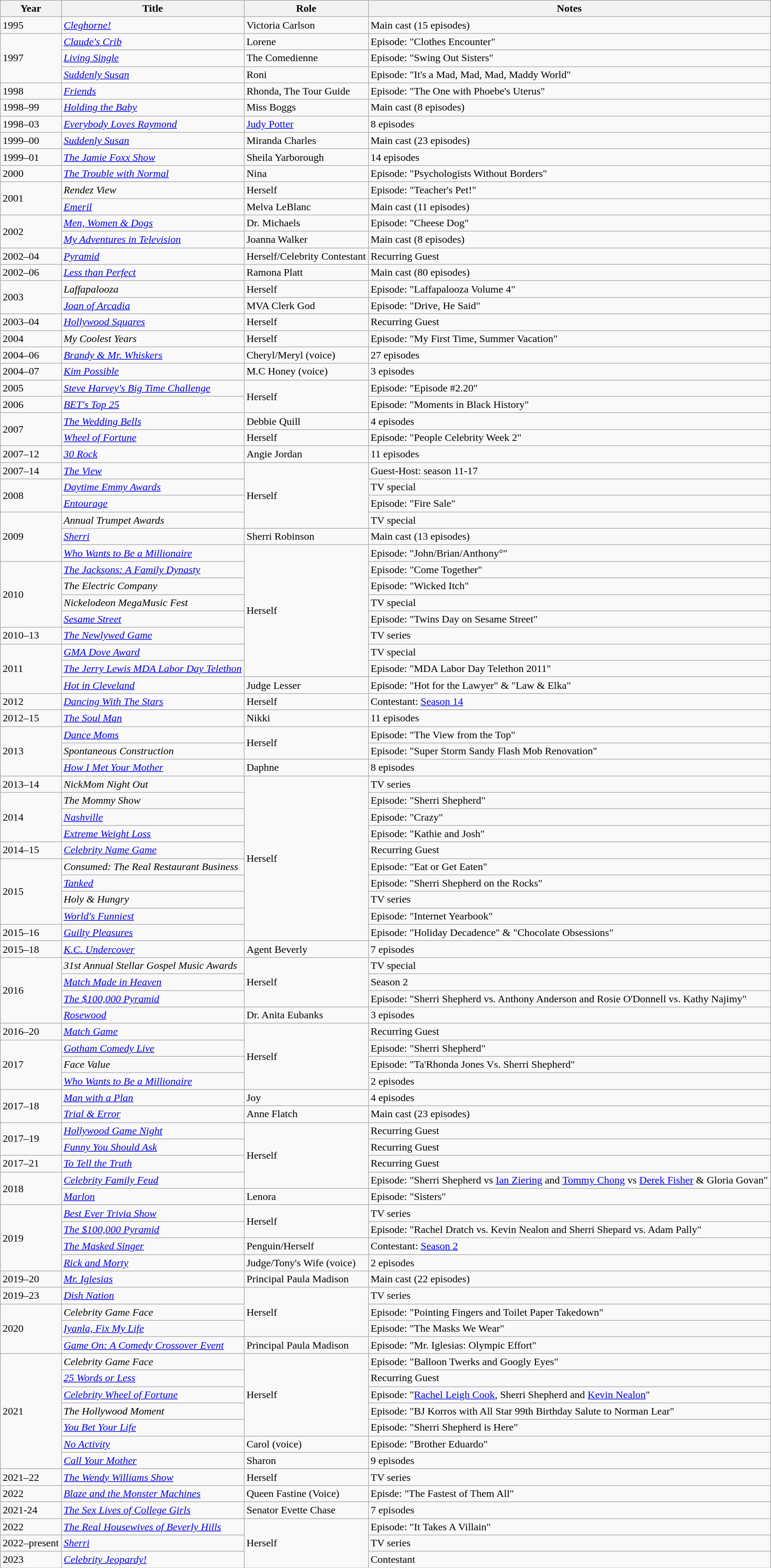<table class="wikitable sortable">
<tr>
<th>Year</th>
<th>Title</th>
<th>Role</th>
<th>Notes</th>
</tr>
<tr>
<td>1995</td>
<td><em><a href='#'>Cleghorne!</a></em></td>
<td>Victoria Carlson</td>
<td>Main cast (15 episodes)</td>
</tr>
<tr>
<td rowspan="3">1997</td>
<td><em><a href='#'>Claude's Crib</a></em></td>
<td>Lorene</td>
<td>Episode: "Clothes Encounter"</td>
</tr>
<tr>
<td><em><a href='#'>Living Single</a></em></td>
<td>The Comedienne</td>
<td>Episode: "Swing Out Sisters"</td>
</tr>
<tr>
<td><em><a href='#'>Suddenly Susan</a></em></td>
<td>Roni</td>
<td>Episode: "It's a Mad, Mad, Mad, Maddy World"</td>
</tr>
<tr>
<td>1998</td>
<td><em><a href='#'>Friends</a></em></td>
<td>Rhonda, The Tour Guide</td>
<td>Episode: "The One with Phoebe's Uterus"</td>
</tr>
<tr>
<td>1998–99</td>
<td><em><a href='#'>Holding the Baby</a></em></td>
<td>Miss Boggs</td>
<td>Main cast (8 episodes)</td>
</tr>
<tr>
<td>1998–03</td>
<td><em><a href='#'>Everybody Loves Raymond</a></em></td>
<td><a href='#'>Judy Potter</a></td>
<td>8 episodes</td>
</tr>
<tr>
<td>1999–00</td>
<td><em><a href='#'>Suddenly Susan</a></em></td>
<td>Miranda Charles</td>
<td>Main cast (23 episodes)</td>
</tr>
<tr>
<td>1999–01</td>
<td><em><a href='#'>The Jamie Foxx Show</a></em></td>
<td>Sheila Yarborough</td>
<td>14 episodes</td>
</tr>
<tr>
<td>2000</td>
<td><em><a href='#'>The Trouble with Normal</a></em></td>
<td>Nina</td>
<td>Episode: "Psychologists Without Borders"</td>
</tr>
<tr>
<td rowspan="2">2001</td>
<td><em>Rendez View</em></td>
<td>Herself</td>
<td>Episode: "Teacher's Pet!"</td>
</tr>
<tr>
<td><em><a href='#'>Emeril</a></em></td>
<td>Melva LeBlanc</td>
<td>Main cast (11 episodes)</td>
</tr>
<tr>
<td rowspan="2">2002</td>
<td><em><a href='#'>Men, Women & Dogs</a></em></td>
<td>Dr. Michaels</td>
<td>Episode: "Cheese Dog"</td>
</tr>
<tr>
<td><em><a href='#'>My Adventures in Television</a></em></td>
<td>Joanna Walker</td>
<td>Main cast (8 episodes)</td>
</tr>
<tr>
<td>2002–04</td>
<td><em><a href='#'>Pyramid</a></em></td>
<td>Herself/Celebrity Contestant</td>
<td>Recurring Guest</td>
</tr>
<tr>
<td>2002–06</td>
<td><em><a href='#'>Less than Perfect</a></em></td>
<td>Ramona Platt</td>
<td>Main cast (80 episodes)</td>
</tr>
<tr>
<td rowspan="2">2003</td>
<td><em>Laffapalooza</em></td>
<td>Herself</td>
<td>Episode: "Laffapalooza Volume 4"</td>
</tr>
<tr>
<td><em><a href='#'>Joan of Arcadia</a></em></td>
<td>MVA Clerk God</td>
<td>Episode: "Drive, He Said"</td>
</tr>
<tr>
<td>2003–04</td>
<td><em><a href='#'>Hollywood Squares</a></em></td>
<td>Herself</td>
<td>Recurring Guest</td>
</tr>
<tr>
<td>2004</td>
<td><em>My Coolest Years</em></td>
<td>Herself</td>
<td>Episode: "My First Time, Summer Vacation"</td>
</tr>
<tr>
<td>2004–06</td>
<td><em><a href='#'>Brandy & Mr. Whiskers</a></em></td>
<td>Cheryl/Meryl (voice)</td>
<td>27 episodes</td>
</tr>
<tr>
<td>2004–07</td>
<td><em><a href='#'>Kim Possible</a></em></td>
<td>M.C Honey (voice)</td>
<td>3 episodes</td>
</tr>
<tr>
<td>2005</td>
<td><em><a href='#'>Steve Harvey's Big Time Challenge</a></em></td>
<td rowspan="2">Herself</td>
<td>Episode: "Episode #2.20"</td>
</tr>
<tr>
<td>2006</td>
<td><em><a href='#'>BET's Top 25</a></em></td>
<td>Episode: "Moments in Black History"</td>
</tr>
<tr>
<td rowspan="2">2007</td>
<td><em><a href='#'>The Wedding Bells</a></em></td>
<td>Debbie Quill</td>
<td>4 episodes</td>
</tr>
<tr>
<td><em><a href='#'>Wheel of Fortune</a></em></td>
<td>Herself</td>
<td>Episode: "People Celebrity Week 2"</td>
</tr>
<tr>
<td>2007–12</td>
<td><em><a href='#'>30 Rock</a></em></td>
<td>Angie Jordan</td>
<td>11 episodes</td>
</tr>
<tr>
<td>2007–14</td>
<td><em><a href='#'>The View</a></em></td>
<td rowspan="4">Herself</td>
<td>Guest-Host: season 11-17</td>
</tr>
<tr>
<td rowspan="2">2008</td>
<td><em><a href='#'>Daytime Emmy Awards</a></em></td>
<td>TV special</td>
</tr>
<tr>
<td><em><a href='#'>Entourage</a></em></td>
<td>Episode: "Fire Sale"</td>
</tr>
<tr>
<td rowspan="3">2009</td>
<td><em>Annual Trumpet Awards</em></td>
<td>TV special</td>
</tr>
<tr>
<td><em><a href='#'>Sherri</a></em></td>
<td>Sherri Robinson</td>
<td>Main cast (13 episodes)</td>
</tr>
<tr>
<td><em><a href='#'>Who Wants to Be a Millionaire</a></em></td>
<td rowspan="8">Herself</td>
<td>Episode: "John/Brian/Anthony°"</td>
</tr>
<tr>
<td rowspan="4">2010</td>
<td><em><a href='#'>The Jacksons: A Family Dynasty</a></em></td>
<td>Episode: "Come Together"</td>
</tr>
<tr>
<td><em>The Electric Company</em></td>
<td>Episode: "Wicked Itch"</td>
</tr>
<tr>
<td><em>Nickelodeon MegaMusic Fest</em></td>
<td>TV special</td>
</tr>
<tr>
<td><em><a href='#'>Sesame Street</a></em></td>
<td>Episode: "Twins Day on Sesame Street"</td>
</tr>
<tr>
<td>2010–13</td>
<td><em><a href='#'>The Newlywed Game</a></em></td>
<td>TV series</td>
</tr>
<tr>
<td rowspan="3">2011</td>
<td><em><a href='#'>GMA Dove Award</a></em></td>
<td>TV special</td>
</tr>
<tr>
<td><em><a href='#'>The Jerry Lewis MDA Labor Day Telethon</a></em></td>
<td>Episode: "MDA Labor Day Telethon 2011"</td>
</tr>
<tr>
<td><em><a href='#'>Hot in Cleveland</a></em></td>
<td>Judge Lesser</td>
<td>Episode: "Hot for the Lawyer" & "Law & Elka"</td>
</tr>
<tr>
<td>2012</td>
<td><em><a href='#'>Dancing With The Stars</a></em></td>
<td>Herself</td>
<td>Contestant: <a href='#'>Season 14</a></td>
</tr>
<tr>
<td>2012–15</td>
<td><em><a href='#'>The Soul Man</a></em></td>
<td>Nikki</td>
<td>11 episodes</td>
</tr>
<tr>
<td rowspan="3">2013</td>
<td><em><a href='#'>Dance Moms</a></em></td>
<td rowspan="2">Herself</td>
<td>Episode: "The View from the Top"</td>
</tr>
<tr>
<td><em>Spontaneous Construction</em></td>
<td>Episode: "Super Storm Sandy Flash Mob Renovation"</td>
</tr>
<tr>
<td><em><a href='#'>How I Met Your Mother</a></em></td>
<td>Daphne</td>
<td>8 episodes</td>
</tr>
<tr>
<td>2013–14</td>
<td><em>NickMom Night Out</em></td>
<td rowspan="10">Herself</td>
<td>TV series</td>
</tr>
<tr>
<td rowspan="3">2014</td>
<td><em>The Mommy Show</em></td>
<td>Episode: "Sherri Shepherd"</td>
</tr>
<tr>
<td><em><a href='#'>Nashville</a></em></td>
<td>Episode: "Crazy"</td>
</tr>
<tr>
<td><em><a href='#'>Extreme Weight Loss</a></em></td>
<td>Episode: "Kathie and Josh"</td>
</tr>
<tr>
<td>2014–15</td>
<td><em><a href='#'>Celebrity Name Game</a></em></td>
<td>Recurring Guest</td>
</tr>
<tr>
<td rowspan="4">2015</td>
<td><em>Consumed: The Real Restaurant Business</em></td>
<td>Episode: "Eat or Get Eaten"</td>
</tr>
<tr>
<td><em><a href='#'>Tanked</a></em></td>
<td>Episode: "Sherri Shepherd on the Rocks"</td>
</tr>
<tr>
<td><em>Holy & Hungry</em></td>
<td>TV series</td>
</tr>
<tr>
<td><em><a href='#'>World's Funniest</a></em></td>
<td>Episode: "Internet Yearbook"</td>
</tr>
<tr>
<td>2015–16</td>
<td><em><a href='#'>Guilty Pleasures</a></em></td>
<td>Episode: "Holiday Decadence" & "Chocolate Obsessions"</td>
</tr>
<tr>
<td>2015–18</td>
<td><em><a href='#'>K.C. Undercover</a></em></td>
<td>Agent Beverly</td>
<td>7 episodes</td>
</tr>
<tr>
<td rowspan="4">2016</td>
<td><em>31st Annual Stellar Gospel Music Awards</em></td>
<td rowspan="3">Herself</td>
<td>TV special</td>
</tr>
<tr>
<td><em><a href='#'>Match Made in Heaven</a></em></td>
<td>Season 2</td>
</tr>
<tr>
<td><em><a href='#'>The $100,000 Pyramid</a></em></td>
<td>Episode: "Sherri Shepherd vs. Anthony Anderson and Rosie O'Donnell vs. Kathy Najimy"</td>
</tr>
<tr>
<td><em><a href='#'>Rosewood</a></em></td>
<td>Dr. Anita Eubanks</td>
<td>3 episodes</td>
</tr>
<tr>
<td>2016–20</td>
<td><em><a href='#'>Match Game</a></em></td>
<td rowspan="4">Herself</td>
<td>Recurring Guest</td>
</tr>
<tr>
<td rowspan="3">2017</td>
<td><em><a href='#'>Gotham Comedy Live</a></em></td>
<td>Episode: "Sherri Shepherd"</td>
</tr>
<tr>
<td><em>Face Value</em></td>
<td>Episode: "Ta'Rhonda Jones Vs. Sherri Shepherd"</td>
</tr>
<tr>
<td><em><a href='#'>Who Wants to Be a Millionaire</a></em></td>
<td>2 episodes</td>
</tr>
<tr>
<td rowspan="2">2017–18</td>
<td><em><a href='#'>Man with a Plan</a></em></td>
<td>Joy</td>
<td>4 episodes</td>
</tr>
<tr>
<td><em><a href='#'>Trial & Error</a></em></td>
<td>Anne Flatch</td>
<td>Main cast (23 episodes)</td>
</tr>
<tr>
<td rowspan="2">2017–19</td>
<td><em><a href='#'>Hollywood Game Night</a></em></td>
<td rowspan="4">Herself</td>
<td>Recurring Guest</td>
</tr>
<tr>
<td><em><a href='#'>Funny You Should Ask</a></em></td>
<td>Recurring Guest</td>
</tr>
<tr>
<td>2017–21</td>
<td><em><a href='#'>To Tell the Truth</a></em></td>
<td>Recurring Guest</td>
</tr>
<tr>
<td rowspan="2">2018</td>
<td><em><a href='#'>Celebrity Family Feud</a></em></td>
<td>Episode: "Sherri Shepherd vs <a href='#'>Ian Ziering</a> and <a href='#'>Tommy Chong</a> vs <a href='#'>Derek Fisher</a> & Gloria Govan"</td>
</tr>
<tr>
<td><em><a href='#'>Marlon</a></em></td>
<td>Lenora</td>
<td>Episode: "Sisters"</td>
</tr>
<tr>
<td rowspan="4">2019</td>
<td><em><a href='#'>Best Ever Trivia Show</a></em></td>
<td rowspan="2">Herself</td>
<td>TV series</td>
</tr>
<tr>
<td><em><a href='#'>The $100,000 Pyramid</a></em></td>
<td>Episode: "Rachel Dratch vs. Kevin Nealon and Sherri Shepard vs. Adam Pally"</td>
</tr>
<tr>
<td><em><a href='#'>The Masked Singer</a></em></td>
<td>Penguin/Herself</td>
<td>Contestant: <a href='#'>Season 2</a></td>
</tr>
<tr>
<td><em><a href='#'>Rick and Morty</a></em></td>
<td>Judge/Tony's Wife (voice)</td>
<td>2 episodes</td>
</tr>
<tr>
<td>2019–20</td>
<td><em><a href='#'>Mr. Iglesias</a></em></td>
<td>Principal Paula Madison</td>
<td>Main cast (22 episodes)</td>
</tr>
<tr>
<td>2019–23</td>
<td><em><a href='#'>Dish Nation</a></em></td>
<td rowspan="3">Herself</td>
<td>TV series</td>
</tr>
<tr>
<td rowspan="3">2020</td>
<td><em>Celebrity Game Face</em></td>
<td>Episode: "Pointing Fingers and Toilet Paper Takedown"</td>
</tr>
<tr>
<td><em><a href='#'>Iyanla, Fix My Life</a></em></td>
<td>Episode: "The Masks We Wear"</td>
</tr>
<tr>
<td><em><a href='#'>Game On: A Comedy Crossover Event</a></em></td>
<td>Principal Paula Madison</td>
<td>Episode: "Mr. Iglesias: Olympic Effort"</td>
</tr>
<tr>
<td rowspan="7">2021</td>
<td><em>Celebrity Game Face</em></td>
<td rowspan="5">Herself</td>
<td>Episode: "Balloon Twerks and Googly Eyes"</td>
</tr>
<tr>
<td><em><a href='#'>25 Words or Less</a></em></td>
<td>Recurring Guest</td>
</tr>
<tr>
<td><em><a href='#'>Celebrity Wheel of Fortune</a></em></td>
<td>Episode: "<a href='#'>Rachel Leigh Cook</a>, Sherri Shepherd and <a href='#'>Kevin Nealon</a>"</td>
</tr>
<tr>
<td><em>The Hollywood Moment</em></td>
<td>Episode: "BJ Korros with All Star 99th Birthday Salute to Norman Lear"</td>
</tr>
<tr>
<td><em><a href='#'>You Bet Your Life</a></em></td>
<td>Episode: "Sherri Shepherd is Here"</td>
</tr>
<tr>
<td><em><a href='#'>No Activity</a></em></td>
<td>Carol (voice)</td>
<td>Episode: "Brother Eduardo"</td>
</tr>
<tr>
<td><em><a href='#'>Call Your Mother</a></em></td>
<td>Sharon</td>
<td>9 episodes</td>
</tr>
<tr>
<td>2021–22</td>
<td><em><a href='#'>The Wendy Williams Show</a></em></td>
<td>Herself</td>
<td>TV series</td>
</tr>
<tr>
<td>2022</td>
<td><em><a href='#'>Blaze and the Monster Machines</a></em></td>
<td>Queen Fastine (Voice)</td>
<td>Episde: "The Fastest of Them All"</td>
</tr>
<tr>
<td>2021-24</td>
<td><em><a href='#'>The Sex Lives of College Girls</a></em></td>
<td>Senator Evette Chase</td>
<td>7 episodes</td>
</tr>
<tr>
<td>2022</td>
<td><em><a href='#'>The Real Housewives of Beverly Hills</a></em></td>
<td rowspan="3">Herself</td>
<td>Episode: "It Takes A Villain"</td>
</tr>
<tr>
<td>2022–present</td>
<td><em><a href='#'>Sherri</a></em></td>
<td>TV series</td>
</tr>
<tr>
<td>2023</td>
<td><em><a href='#'>Celebrity Jeopardy!</a></em></td>
<td>Contestant</td>
</tr>
</table>
